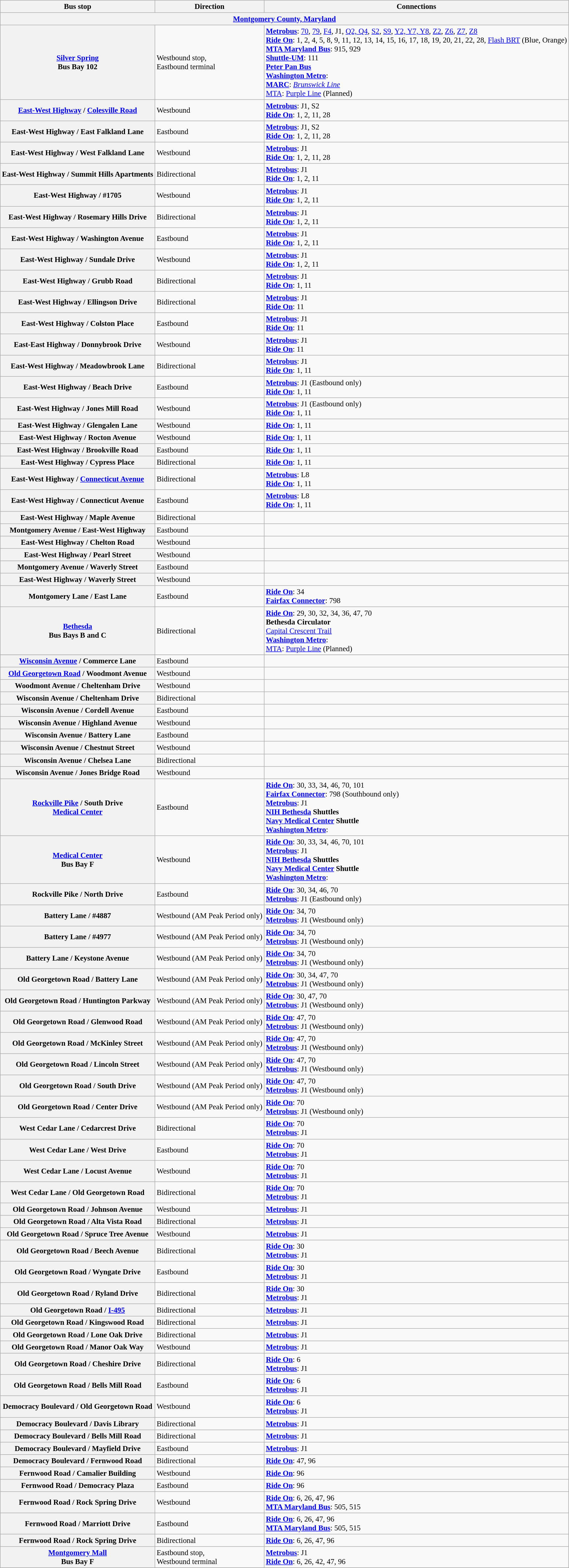<table class="wikitable collapsible collapsed" style="font-size: 95%;">
<tr>
<th>Bus stop</th>
<th>Direction</th>
<th>Connections</th>
</tr>
<tr>
<th colspan="10"><a href='#'>Montgomery County, Maryland</a></th>
</tr>
<tr>
<th><a href='#'>Silver Spring</a><br>Bus Bay 102</th>
<td>Westbound stop,<br>Eastbound terminal</td>
<td> <strong><a href='#'>Metrobus</a></strong>: <a href='#'>70</a>, <a href='#'>79</a>, <a href='#'>F4</a>, J1, <a href='#'>Q2, Q4</a>, <a href='#'>S2</a>, <a href='#'>S9</a>, <a href='#'>Y2, Y7, Y8</a>, <a href='#'>Z2</a>, <a href='#'>Z6</a>, <a href='#'>Z7</a>, <a href='#'>Z8</a><br> <strong><a href='#'>Ride On</a></strong>: 1, 2, 4, 5, 8, 9, 11, 12, 13, 14, 15, 16, 17, 18, 19, 20, 21, 22, 28, <a href='#'>Flash BRT</a> (Blue, Orange)<br> <strong><a href='#'>MTA Maryland Bus</a></strong>: 915, 929<br> <strong><a href='#'>Shuttle-UM</a></strong>: 111<br> <strong><a href='#'>Peter Pan Bus</a></strong><br> <strong><a href='#'>Washington Metro</a></strong>: <br> <strong><a href='#'>MARC</a></strong>: <em><a href='#'>Brunswick Line</a></em><br> <a href='#'>MTA</a>: <a href='#'>Purple Line</a> (Planned)</td>
</tr>
<tr>
<th><a href='#'>East-West Highway</a> / <a href='#'>Colesville Road</a></th>
<td>Westbound</td>
<td> <strong><a href='#'>Metrobus</a></strong>: J1, S2<br> <strong><a href='#'>Ride On</a></strong>: 1, 2, 11, 28</td>
</tr>
<tr>
<th>East-West Highway / East Falkland Lane</th>
<td>Eastbound</td>
<td> <strong><a href='#'>Metrobus</a></strong>: J1, S2<br> <strong><a href='#'>Ride On</a></strong>: 1, 2, 11, 28</td>
</tr>
<tr>
<th>East-West Highway / West Falkland Lane</th>
<td>Westbound</td>
<td> <strong><a href='#'>Metrobus</a></strong>: J1<br> <strong><a href='#'>Ride On</a></strong>: 1, 2, 11, 28</td>
</tr>
<tr>
<th>East-West Highway / Summit Hills Apartments</th>
<td>Bidirectional</td>
<td> <strong><a href='#'>Metrobus</a></strong>: J1<br> <strong><a href='#'>Ride On</a></strong>: 1, 2, 11</td>
</tr>
<tr>
<th>East-West Highway / #1705</th>
<td>Westbound</td>
<td> <strong><a href='#'>Metrobus</a></strong>: J1<br> <strong><a href='#'>Ride On</a></strong>: 1, 2, 11</td>
</tr>
<tr>
<th>East-West Highway / Rosemary Hills Drive</th>
<td>Bidirectional</td>
<td> <strong><a href='#'>Metrobus</a></strong>: J1<br> <strong><a href='#'>Ride On</a></strong>: 1, 2, 11</td>
</tr>
<tr>
<th>East-West Highway / Washington Avenue</th>
<td>Eastbound</td>
<td> <strong><a href='#'>Metrobus</a></strong>: J1<br> <strong><a href='#'>Ride On</a></strong>: 1, 2, 11</td>
</tr>
<tr>
<th>East-West Highway / Sundale Drive</th>
<td>Westbound</td>
<td> <strong><a href='#'>Metrobus</a></strong>: J1<br> <strong><a href='#'>Ride On</a></strong>: 1, 2, 11</td>
</tr>
<tr>
<th>East-West Highway / Grubb Road</th>
<td>Bidirectional</td>
<td> <strong><a href='#'>Metrobus</a></strong>: J1<br> <strong><a href='#'>Ride On</a></strong>: 1, 11</td>
</tr>
<tr>
<th>East-West Highway / Ellingson Drive</th>
<td>Bidirectional</td>
<td> <strong><a href='#'>Metrobus</a></strong>: J1<br> <strong><a href='#'>Ride On</a></strong>: 11</td>
</tr>
<tr>
<th>East-West Highway / Colston Place</th>
<td>Eastbound</td>
<td> <strong><a href='#'>Metrobus</a></strong>: J1<br> <strong><a href='#'>Ride On</a></strong>: 11</td>
</tr>
<tr>
<th>East-East Highway / Donnybrook Drive</th>
<td>Westbound</td>
<td> <strong><a href='#'>Metrobus</a></strong>: J1<br> <strong><a href='#'>Ride On</a></strong>: 11</td>
</tr>
<tr>
<th>East-West Highway / Meadowbrook Lane</th>
<td>Bidirectional</td>
<td> <strong><a href='#'>Metrobus</a></strong>: J1<br> <strong><a href='#'>Ride On</a></strong>: 1, 11</td>
</tr>
<tr>
<th>East-West Highway / Beach Drive</th>
<td>Eastbound</td>
<td> <strong><a href='#'>Metrobus</a></strong>: J1 (Eastbound only)<br> <strong><a href='#'>Ride On</a></strong>: 1, 11</td>
</tr>
<tr>
<th>East-West Highway / Jones Mill Road</th>
<td>Westbound</td>
<td> <strong><a href='#'>Metrobus</a></strong>: J1 (Eastbound only)<br> <strong><a href='#'>Ride On</a></strong>: 1, 11</td>
</tr>
<tr>
<th>East-West Highway / Glengalen Lane</th>
<td>Westbound</td>
<td> <strong><a href='#'>Ride On</a></strong>: 1, 11</td>
</tr>
<tr>
<th>East-West Highway / Rocton Avenue</th>
<td>Westbound</td>
<td> <strong><a href='#'>Ride On</a></strong>: 1, 11</td>
</tr>
<tr>
<th>East-West Highway / Brookville Road</th>
<td>Eastbound</td>
<td> <strong><a href='#'>Ride On</a></strong>: 1, 11</td>
</tr>
<tr>
<th>East-West Highway / Cypress Place</th>
<td>Bidirectional</td>
<td> <strong><a href='#'>Ride On</a></strong>: 1, 11</td>
</tr>
<tr>
<th>East-West Highway / <a href='#'>Connecticut Avenue</a></th>
<td>Bidirectional</td>
<td> <strong><a href='#'>Metrobus</a></strong>: L8<br> <strong><a href='#'>Ride On</a></strong>: 1, 11</td>
</tr>
<tr>
<th>East-West Highway / Connecticut Avenue</th>
<td>Eastbound</td>
<td> <strong><a href='#'>Metrobus</a></strong>: L8<br> <strong><a href='#'>Ride On</a></strong>: 1, 11</td>
</tr>
<tr>
<th>East-West Highway / Maple Avenue</th>
<td>Bidirectional</td>
<td></td>
</tr>
<tr>
<th>Montgomery Avenue / East-West Highway</th>
<td>Eastbound</td>
<td></td>
</tr>
<tr>
<th>East-West Highway / Chelton Road</th>
<td>Westbound</td>
<td></td>
</tr>
<tr>
<th>East-West Highway / Pearl Street</th>
<td>Westbound</td>
<td></td>
</tr>
<tr>
<th>Montgomery Avenue / Waverly Street</th>
<td>Eastbound</td>
<td></td>
</tr>
<tr>
<th>East-West Highway / Waverly Street</th>
<td>Westbound</td>
<td></td>
</tr>
<tr>
<th>Montgomery Lane / East Lane</th>
<td>Eastbound</td>
<td> <strong><a href='#'>Ride On</a></strong>: 34<br> <strong><a href='#'>Fairfax Connector</a></strong>: 798</td>
</tr>
<tr>
<th><a href='#'>Bethesda</a><br> Bus Bays B and C</th>
<td>Bidirectional</td>
<td> <strong><a href='#'>Ride On</a></strong>: 29, 30, 32, 34, 36, 47, 70<br> <strong>Bethesda Circulator</strong><br> <a href='#'>Capital Crescent Trail</a><br> <strong><a href='#'>Washington Metro</a></strong>: <br> <a href='#'>MTA</a>: <a href='#'>Purple Line</a> (Planned)</td>
</tr>
<tr>
</tr>
<tr>
<th><a href='#'>Wisconsin Avenue</a> / Commerce Lane</th>
<td>Eastbound</td>
<td></td>
</tr>
<tr>
<th><a href='#'>Old Georgetown Road</a> / Woodmont Avenue</th>
<td>Westbound</td>
<td></td>
</tr>
<tr>
<th>Woodmont Avenue / Cheltenham Drive</th>
<td>Westbound</td>
<td></td>
</tr>
<tr>
<th>Wisconsin Avenue / Cheltenham Drive</th>
<td>Bidirectional</td>
<td></td>
</tr>
<tr>
<th>Wisconsin Avenue / Cordell Avenue</th>
<td>Eastbound</td>
<td></td>
</tr>
<tr>
<th>Wisconsin Avenue / Highland Avenue</th>
<td>Westbound</td>
<td></td>
</tr>
<tr>
<th>Wisconsin Avenue / Battery Lane</th>
<td>Eastbound</td>
<td></td>
</tr>
<tr>
<th>Wisconsin Avenue / Chestnut Street</th>
<td>Westbound</td>
<td></td>
</tr>
<tr>
<th>Wisconsin Avenue / Chelsea Lane</th>
<td>Bidirectional</td>
<td></td>
</tr>
<tr>
<th>Wisconsin Avenue / Jones Bridge Road</th>
<td>Westbound</td>
<td></td>
</tr>
<tr>
<th><a href='#'>Rockville Pike</a> / South Drive<br><a href='#'>Medical Center</a></th>
<td>Eastbound</td>
<td> <strong><a href='#'>Ride On</a></strong>: 30, 33, 34, 46, 70, 101<br> <strong><a href='#'>Fairfax Connector</a></strong>: 798 (Southbound only)<br> <strong><a href='#'>Metrobus</a></strong>: J1<br> <strong><a href='#'>NIH Bethesda</a> Shuttles</strong><br> <strong><a href='#'>Navy Medical Center</a> Shuttle</strong><br> <strong><a href='#'>Washington Metro</a></strong>: </td>
</tr>
<tr>
<th><a href='#'>Medical Center</a><br>Bus Bay F</th>
<td>Westbound</td>
<td> <strong><a href='#'>Ride On</a></strong>: 30, 33, 34, 46, 70, 101<br> <strong><a href='#'>Metrobus</a></strong>: J1<br> <strong><a href='#'>NIH Bethesda</a> Shuttles</strong><br> <strong><a href='#'>Navy Medical Center</a> Shuttle</strong><br> <strong><a href='#'>Washington Metro</a></strong>: </td>
</tr>
<tr>
<th>Rockville Pike / North Drive</th>
<td>Eastbound</td>
<td> <strong><a href='#'>Ride On</a></strong>: 30, 34, 46, 70<br> <strong><a href='#'>Metrobus</a></strong>: J1 (Eastbound only)</td>
</tr>
<tr>
<th>Battery Lane / #4887</th>
<td>Westbound (AM Peak Period only)</td>
<td> <strong><a href='#'>Ride On</a></strong>: 34, 70<br> <strong><a href='#'>Metrobus</a></strong>: J1 (Westbound only)</td>
</tr>
<tr>
<th>Battery Lane / #4977</th>
<td>Westbound (AM Peak Period only)</td>
<td> <strong><a href='#'>Ride On</a></strong>: 34, 70<br> <strong><a href='#'>Metrobus</a></strong>: J1 (Westbound only)</td>
</tr>
<tr>
<th>Battery Lane / Keystone Avenue</th>
<td>Westbound (AM Peak Period only)</td>
<td> <strong><a href='#'>Ride On</a></strong>: 34, 70<br> <strong><a href='#'>Metrobus</a></strong>: J1 (Westbound only)</td>
</tr>
<tr>
<th>Old Georgetown Road / Battery Lane</th>
<td>Westbound (AM Peak Period only)</td>
<td> <strong><a href='#'>Ride On</a></strong>: 30, 34, 47, 70<br> <strong><a href='#'>Metrobus</a></strong>: J1 (Westbound only)</td>
</tr>
<tr>
<th>Old Georgetown Road / Huntington Parkway</th>
<td>Westbound (AM Peak Period only)</td>
<td> <strong><a href='#'>Ride On</a></strong>: 30, 47, 70<br> <strong><a href='#'>Metrobus</a></strong>: J1 (Westbound only)</td>
</tr>
<tr>
<th>Old Georgetown Road / Glenwood Road</th>
<td>Westbound (AM Peak Period only)</td>
<td> <strong><a href='#'>Ride On</a></strong>: 47, 70<br> <strong><a href='#'>Metrobus</a></strong>: J1 (Westbound only)</td>
</tr>
<tr>
<th>Old Georgetown Road / McKinley Street</th>
<td>Westbound (AM Peak Period only)</td>
<td> <strong><a href='#'>Ride On</a></strong>: 47, 70<br> <strong><a href='#'>Metrobus</a></strong>: J1 (Westbound only)</td>
</tr>
<tr>
<th>Old Georgetown Road / Lincoln Street</th>
<td>Westbound (AM Peak Period only)</td>
<td> <strong><a href='#'>Ride On</a></strong>: 47, 70<br> <strong><a href='#'>Metrobus</a></strong>: J1 (Westbound only)</td>
</tr>
<tr>
<th>Old Georgetown Road / South Drive</th>
<td>Westbound (AM Peak Period only)</td>
<td> <strong><a href='#'>Ride On</a></strong>: 47, 70<br> <strong><a href='#'>Metrobus</a></strong>: J1 (Westbound only)</td>
</tr>
<tr>
<th>Old Georgetown Road / Center Drive</th>
<td>Westbound (AM Peak Period only)</td>
<td> <strong><a href='#'>Ride On</a></strong>: 70<br> <strong><a href='#'>Metrobus</a></strong>: J1 (Westbound only)</td>
</tr>
<tr>
<th>West Cedar Lane / Cedarcrest Drive</th>
<td>Bidirectional</td>
<td> <strong><a href='#'>Ride On</a></strong>: 70<br> <strong><a href='#'>Metrobus</a></strong>: J1</td>
</tr>
<tr>
<th>West Cedar Lane / West Drive</th>
<td>Eastbound</td>
<td> <strong><a href='#'>Ride On</a></strong>: 70<br> <strong><a href='#'>Metrobus</a></strong>: J1</td>
</tr>
<tr>
<th>West Cedar Lane / Locust Avenue</th>
<td>Westbound</td>
<td> <strong><a href='#'>Ride On</a></strong>: 70<br> <strong><a href='#'>Metrobus</a></strong>: J1</td>
</tr>
<tr>
<th>West Cedar Lane / Old Georgetown Road</th>
<td>Bidirectional</td>
<td> <strong><a href='#'>Ride On</a></strong>: 70<br> <strong><a href='#'>Metrobus</a></strong>: J1</td>
</tr>
<tr>
<th>Old Georgetown Road / Johnson Avenue</th>
<td>Westbound</td>
<td> <strong><a href='#'>Metrobus</a></strong>: J1</td>
</tr>
<tr>
<th>Old Georgetown Road / Alta Vista Road</th>
<td>Bidirectional</td>
<td> <strong><a href='#'>Metrobus</a></strong>: J1</td>
</tr>
<tr>
<th>Old Georgetown Road / Spruce Tree Avenue</th>
<td>Westbound</td>
<td> <strong><a href='#'>Metrobus</a></strong>: J1</td>
</tr>
<tr>
<th>Old Georgetown Road / Beech Avenue</th>
<td>Bidirectional</td>
<td> <strong><a href='#'>Ride On</a></strong>: 30<br> <strong><a href='#'>Metrobus</a></strong>: J1</td>
</tr>
<tr>
<th>Old Georgetown Road / Wyngate Drive</th>
<td>Eastbound</td>
<td> <strong><a href='#'>Ride On</a></strong>: 30<br> <strong><a href='#'>Metrobus</a></strong>: J1</td>
</tr>
<tr>
<th>Old Georgetown Road / Ryland Drive</th>
<td>Bidirectional</td>
<td> <strong><a href='#'>Ride On</a></strong>: 30<br> <strong><a href='#'>Metrobus</a></strong>: J1</td>
</tr>
<tr>
<th>Old Georgetown Road / <a href='#'>I-495</a></th>
<td>Bidirectional</td>
<td> <strong><a href='#'>Metrobus</a></strong>: J1</td>
</tr>
<tr>
<th>Old Georgetown Road / Kingswood Road</th>
<td>Bidirectional</td>
<td> <strong><a href='#'>Metrobus</a></strong>: J1</td>
</tr>
<tr>
<th>Old Georgetown Road / Lone Oak Drive</th>
<td>Bidirectional</td>
<td> <strong><a href='#'>Metrobus</a></strong>: J1</td>
</tr>
<tr>
<th>Old Georgetown Road / Manor Oak Way</th>
<td>Westbound</td>
<td> <strong><a href='#'>Metrobus</a></strong>: J1</td>
</tr>
<tr>
<th>Old Georgetown Road / Cheshire Drive</th>
<td>Bidirectional</td>
<td> <strong><a href='#'>Ride On</a></strong>: 6<br> <strong><a href='#'>Metrobus</a></strong>: J1</td>
</tr>
<tr>
<th>Old Georgetown Road / Bells Mill Road</th>
<td>Eastbound</td>
<td> <strong><a href='#'>Ride On</a></strong>: 6<br> <strong><a href='#'>Metrobus</a></strong>: J1</td>
</tr>
<tr>
<th>Democracy Boulevard / Old Georgetown Road</th>
<td>Westbound</td>
<td> <strong><a href='#'>Ride On</a></strong>: 6<br> <strong><a href='#'>Metrobus</a></strong>: J1</td>
</tr>
<tr>
<th>Democracy Boulevard / Davis Library</th>
<td>Bidirectional</td>
<td> <strong><a href='#'>Metrobus</a></strong>: J1</td>
</tr>
<tr>
<th>Democracy Boulevard / Bells Mill Road</th>
<td>Bidirectional</td>
<td> <strong><a href='#'>Metrobus</a></strong>: J1</td>
</tr>
<tr>
<th>Democracy Boulevard / Mayfield Drive</th>
<td>Eastbound</td>
<td> <strong><a href='#'>Metrobus</a></strong>: J1</td>
</tr>
<tr>
<th>Democracy Boulevard / Fernwood Road</th>
<td>Bidirectional</td>
<td> <strong><a href='#'>Ride On</a></strong>: 47, 96</td>
</tr>
<tr>
<th>Fernwood Road / Camalier Building</th>
<td>Westbound</td>
<td> <strong><a href='#'>Ride On</a></strong>: 96</td>
</tr>
<tr>
<th>Fernwood Road / Democracy Plaza</th>
<td>Eastbound</td>
<td> <strong><a href='#'>Ride On</a></strong>: 96</td>
</tr>
<tr>
<th>Fernwood Road / Rock Spring Drive</th>
<td>Westbound</td>
<td> <strong><a href='#'>Ride On</a></strong>: 6, 26, 47, 96<br> <strong><a href='#'>MTA Maryland Bus</a></strong>: 505, 515</td>
</tr>
<tr>
<th>Fernwood Road / Marriott Drive</th>
<td>Eastbound</td>
<td> <strong><a href='#'>Ride On</a></strong>: 6, 26, 47, 96<br> <strong><a href='#'>MTA Maryland Bus</a></strong>: 505, 515</td>
</tr>
<tr>
<th>Fernwood Road / Rock Spring Drive</th>
<td>Bidirectional</td>
<td> <strong><a href='#'>Ride On</a></strong>: 6, 26, 47, 96</td>
</tr>
<tr>
<th><a href='#'>Montgomery Mall</a><br> Bus Bay F</th>
<td>Eastbound stop,<br>Westbound terminal</td>
<td> <strong><a href='#'>Metrobus</a></strong>: J1<br> <strong><a href='#'>Ride On</a></strong>: 6, 26, 42, 47, 96</td>
</tr>
<tr>
</tr>
</table>
